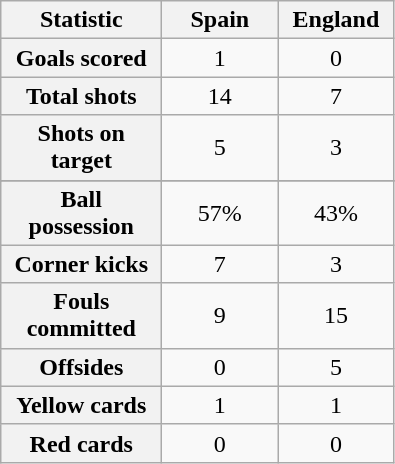<table class="wikitable plainrowheaders" style="text-align:center">
<tr>
<th scope="col" style="width:100px">Statistic</th>
<th scope="col" style="width:70px">Spain</th>
<th scope="col" style="width:70px">England</th>
</tr>
<tr>
<th scope=row>Goals scored</th>
<td>1</td>
<td>0</td>
</tr>
<tr>
<th scope=row>Total shots</th>
<td>14</td>
<td>7</td>
</tr>
<tr>
<th scope=row>Shots on target</th>
<td>5</td>
<td>3</td>
</tr>
<tr>
</tr>
<tr>
<th scope=row>Ball possession</th>
<td>57%</td>
<td>43%</td>
</tr>
<tr>
<th scope=row>Corner kicks</th>
<td>7</td>
<td>3</td>
</tr>
<tr>
<th scope=row>Fouls committed</th>
<td>9</td>
<td>15</td>
</tr>
<tr>
<th scope=row>Offsides</th>
<td>0</td>
<td>5</td>
</tr>
<tr>
<th scope=row>Yellow cards</th>
<td>1</td>
<td>1</td>
</tr>
<tr>
<th scope=row>Red cards</th>
<td>0</td>
<td>0</td>
</tr>
</table>
